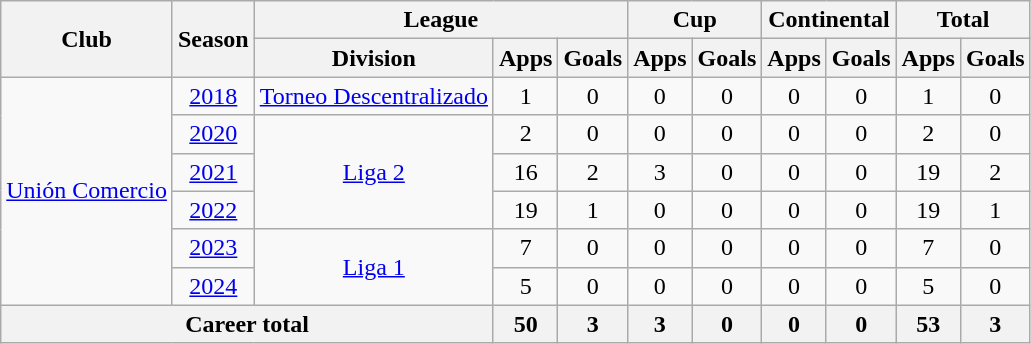<table class=wikitable style=text-align:center>
<tr>
<th rowspan=2>Club</th>
<th rowspan=2>Season</th>
<th colspan=3>League</th>
<th colspan=2>Cup</th>
<th colspan=2>Continental</th>
<th colspan=2>Total</th>
</tr>
<tr>
<th>Division</th>
<th>Apps</th>
<th>Goals</th>
<th>Apps</th>
<th>Goals</th>
<th>Apps</th>
<th>Goals</th>
<th>Apps</th>
<th>Goals</th>
</tr>
<tr>
<td rowspan=6><a href='#'>Unión Comercio</a></td>
<td><a href='#'>2018</a></td>
<td><a href='#'>Torneo Descentralizado</a></td>
<td>1</td>
<td>0</td>
<td>0</td>
<td>0</td>
<td>0</td>
<td>0</td>
<td>1</td>
<td>0</td>
</tr>
<tr>
<td><a href='#'>2020</a></td>
<td rowspan="3"><a href='#'>Liga 2</a></td>
<td>2</td>
<td>0</td>
<td>0</td>
<td>0</td>
<td>0</td>
<td>0</td>
<td>2</td>
<td>0</td>
</tr>
<tr>
<td><a href='#'>2021</a></td>
<td>16</td>
<td>2</td>
<td>3</td>
<td>0</td>
<td>0</td>
<td>0</td>
<td>19</td>
<td>2</td>
</tr>
<tr>
<td><a href='#'>2022</a></td>
<td>19</td>
<td>1</td>
<td>0</td>
<td>0</td>
<td>0</td>
<td>0</td>
<td>19</td>
<td>1</td>
</tr>
<tr>
<td><a href='#'>2023</a></td>
<td rowspan="2"><a href='#'>Liga 1</a></td>
<td>7</td>
<td>0</td>
<td>0</td>
<td>0</td>
<td>0</td>
<td>0</td>
<td>7</td>
<td>0</td>
</tr>
<tr>
<td><a href='#'>2024</a></td>
<td>5</td>
<td>0</td>
<td>0</td>
<td>0</td>
<td>0</td>
<td>0</td>
<td>5</td>
<td>0</td>
</tr>
<tr>
<th colspan=3>Career total</th>
<th>50</th>
<th>3</th>
<th>3</th>
<th>0</th>
<th>0</th>
<th>0</th>
<th>53</th>
<th>3</th>
</tr>
</table>
